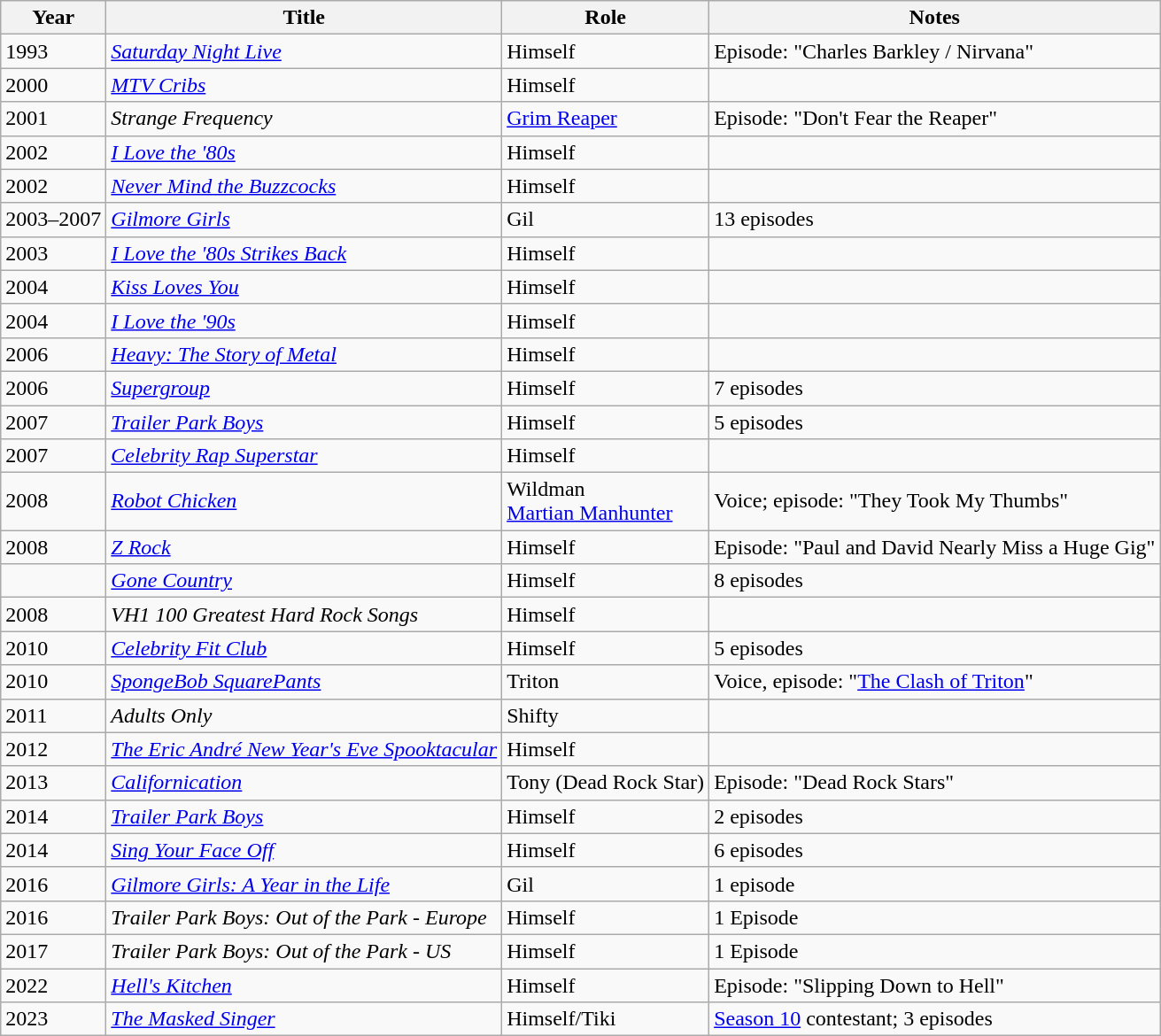<table class="wikitable sortable">
<tr>
<th>Year</th>
<th>Title</th>
<th>Role</th>
<th class="unsortable">Notes</th>
</tr>
<tr>
<td>1993</td>
<td><em><a href='#'>Saturday Night Live</a></em></td>
<td>Himself</td>
<td>Episode: "Charles Barkley / Nirvana"</td>
</tr>
<tr>
<td>2000</td>
<td><em><a href='#'>MTV Cribs</a></em></td>
<td>Himself</td>
<td></td>
</tr>
<tr>
<td>2001</td>
<td><em>Strange Frequency</em></td>
<td><a href='#'>Grim Reaper</a></td>
<td>Episode: "Don't Fear the Reaper"</td>
</tr>
<tr>
<td>2002</td>
<td><em><a href='#'>I Love the '80s</a></em></td>
<td>Himself</td>
<td></td>
</tr>
<tr>
<td>2002</td>
<td><em><a href='#'>Never Mind the Buzzcocks</a></em></td>
<td>Himself</td>
<td></td>
</tr>
<tr>
<td>2003–2007</td>
<td><em><a href='#'>Gilmore Girls</a></em></td>
<td>Gil</td>
<td>13 episodes</td>
</tr>
<tr>
<td>2003</td>
<td><em><a href='#'>I Love the '80s Strikes Back</a></em></td>
<td>Himself</td>
<td></td>
</tr>
<tr>
<td>2004</td>
<td><em><a href='#'>Kiss Loves You</a></em></td>
<td>Himself</td>
<td></td>
</tr>
<tr>
<td>2004</td>
<td><em><a href='#'>I Love the '90s</a></em></td>
<td>Himself</td>
<td></td>
</tr>
<tr>
<td>2006</td>
<td><em><a href='#'>Heavy: The Story of Metal</a></em></td>
<td>Himself</td>
<td></td>
</tr>
<tr>
<td>2006</td>
<td><em><a href='#'>Supergroup</a></em></td>
<td>Himself</td>
<td>7 episodes</td>
</tr>
<tr>
<td>2007</td>
<td><em><a href='#'>Trailer Park Boys</a></em></td>
<td>Himself</td>
<td>5 episodes</td>
</tr>
<tr>
<td>2007</td>
<td><em><a href='#'>Celebrity Rap Superstar</a></em></td>
<td>Himself</td>
<td></td>
</tr>
<tr>
<td>2008</td>
<td><em><a href='#'>Robot Chicken</a></em></td>
<td>Wildman<br><a href='#'>Martian Manhunter</a></td>
<td>Voice; episode: "They Took My Thumbs"</td>
</tr>
<tr>
<td>2008</td>
<td><em><a href='#'>Z Rock</a></em></td>
<td>Himself</td>
<td>Episode: "Paul and David Nearly Miss a Huge Gig"</td>
</tr>
<tr>
<td></td>
<td><em><a href='#'>Gone Country</a></em></td>
<td>Himself</td>
<td>8 episodes</td>
</tr>
<tr>
<td>2008</td>
<td><em>VH1 100 Greatest Hard Rock Songs</em></td>
<td>Himself</td>
<td></td>
</tr>
<tr>
<td>2010</td>
<td><em><a href='#'>Celebrity Fit Club</a></em></td>
<td>Himself</td>
<td>5 episodes</td>
</tr>
<tr>
<td>2010</td>
<td><em><a href='#'>SpongeBob SquarePants</a></em></td>
<td>Triton</td>
<td>Voice, episode: "<a href='#'>The Clash of Triton</a>"</td>
</tr>
<tr>
<td>2011</td>
<td><em>Adults Only</em></td>
<td>Shifty</td>
<td></td>
</tr>
<tr>
<td>2012</td>
<td data-sort-value="Eric André New Year's Eve Spooktacular, The"><em><a href='#'>The Eric André New Year's Eve Spooktacular</a></em></td>
<td>Himself</td>
<td></td>
</tr>
<tr>
<td>2013</td>
<td><em><a href='#'>Californication</a></em></td>
<td>Tony (Dead Rock Star)</td>
<td>Episode: "Dead Rock Stars"</td>
</tr>
<tr>
<td>2014</td>
<td><em><a href='#'>Trailer Park Boys</a></em></td>
<td>Himself</td>
<td>2 episodes</td>
</tr>
<tr>
<td>2014</td>
<td><em><a href='#'>Sing Your Face Off</a></em></td>
<td>Himself</td>
<td>6 episodes</td>
</tr>
<tr>
<td>2016</td>
<td><em><a href='#'>Gilmore Girls: A Year in the Life</a></em></td>
<td>Gil</td>
<td>1 episode</td>
</tr>
<tr>
<td>2016</td>
<td><em>Trailer Park Boys: Out of the Park - Europe</em></td>
<td>Himself</td>
<td>1 Episode</td>
</tr>
<tr>
<td>2017</td>
<td><em>Trailer Park Boys: Out of the Park - US</em></td>
<td>Himself</td>
<td>1 Episode</td>
</tr>
<tr>
<td>2022</td>
<td><em><a href='#'>Hell's Kitchen</a></em></td>
<td>Himself</td>
<td>Episode: "Slipping Down to Hell"</td>
</tr>
<tr>
<td>2023</td>
<td><em><a href='#'>The Masked Singer</a></em></td>
<td>Himself/Tiki</td>
<td><a href='#'>Season 10</a> contestant; 3 episodes</td>
</tr>
</table>
